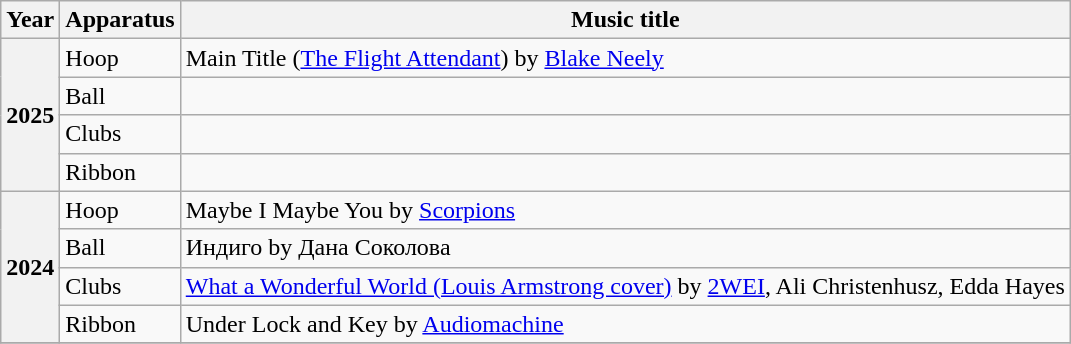<table class="wikitable plainrowheaders">
<tr>
<th scope=col>Year</th>
<th scope=col>Apparatus</th>
<th scope=col>Music title</th>
</tr>
<tr>
<th scope=row rowspan=4>2025</th>
<td>Hoop</td>
<td>Main Title (<a href='#'>The Flight Attendant</a>) by <a href='#'>Blake Neely</a></td>
</tr>
<tr>
<td>Ball</td>
<td></td>
</tr>
<tr>
<td>Clubs</td>
<td></td>
</tr>
<tr>
<td>Ribbon</td>
<td></td>
</tr>
<tr>
<th scope=row rowspan=4>2024</th>
<td>Hoop</td>
<td>Maybe I Maybe You by <a href='#'>Scorpions</a></td>
</tr>
<tr>
<td>Ball</td>
<td>Индиго by Дана Соколова</td>
</tr>
<tr>
<td>Clubs</td>
<td><a href='#'>What a Wonderful World (Louis Armstrong cover)</a> by <a href='#'>2WEI</a>, Ali Christenhusz, Edda Hayes</td>
</tr>
<tr>
<td>Ribbon</td>
<td>Under Lock and Key by <a href='#'>Audiomachine</a></td>
</tr>
<tr>
</tr>
</table>
